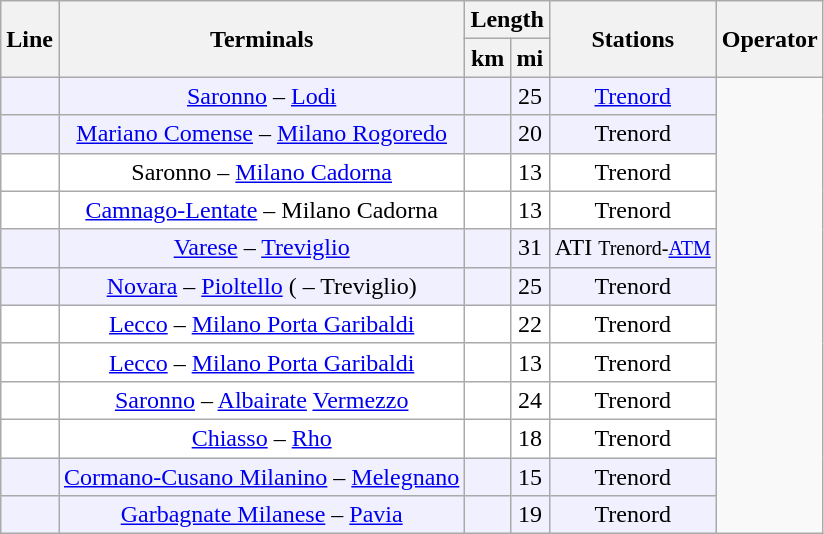<table style="text-align:center;" class="wikitable">
<tr>
<th rowspan=2>Line</th>
<th rowspan=2>Terminals</th>
<th colspan=2>Length</th>
<th rowspan=2>Stations</th>
<th rowspan=2>Operator</th>
</tr>
<tr>
<th>km</th>
<th>mi</th>
</tr>
<tr style="background:#f0f0ff;">
<td></td>
<td><a href='#'>Saronno</a> – <a href='#'>Lodi</a></td>
<td></td>
<td>25</td>
<td><a href='#'>Trenord</a></td>
</tr>
<tr style="background:#f0f0ff;">
<td></td>
<td><a href='#'>Mariano Comense</a> – <a href='#'>Milano Rogoredo</a></td>
<td></td>
<td>20</td>
<td>Trenord</td>
</tr>
<tr style="background:#fff;">
<td></td>
<td>Saronno – <a href='#'>Milano Cadorna</a></td>
<td></td>
<td>13</td>
<td>Trenord</td>
</tr>
<tr style="background:#fff;">
<td></td>
<td><a href='#'>Camnago-Lentate</a> – Milano Cadorna</td>
<td></td>
<td>13</td>
<td>Trenord</td>
</tr>
<tr style="background:#f0f0ff;">
<td></td>
<td><a href='#'>Varese</a> – <a href='#'>Treviglio</a></td>
<td></td>
<td>31</td>
<td>ATI <small>Trenord-<a href='#'>ATM</a></small></td>
</tr>
<tr style="background:#f0f0ff;">
<td></td>
<td><a href='#'>Novara</a> – <a href='#'>Pioltello</a> ( – Treviglio)</td>
<td></td>
<td>25</td>
<td>Trenord</td>
</tr>
<tr style="background:#fff;">
<td></td>
<td><a href='#'>Lecco</a> – <a href='#'>Milano Porta Garibaldi</a></td>
<td></td>
<td>22</td>
<td>Trenord</td>
</tr>
<tr style="background:#fff;">
<td></td>
<td><a href='#'>Lecco</a> – <a href='#'>Milano Porta Garibaldi</a></td>
<td></td>
<td>13</td>
<td>Trenord</td>
</tr>
<tr style="background:#fff;">
<td></td>
<td><a href='#'>Saronno</a> – <a href='#'>Albairate</a> <a href='#'>Vermezzo</a></td>
<td></td>
<td>24</td>
<td>Trenord</td>
</tr>
<tr style="background:#fff;">
<td></td>
<td><a href='#'>Chiasso</a> – <a href='#'>Rho</a></td>
<td></td>
<td>18</td>
<td>Trenord</td>
</tr>
<tr style="background:#f0f0ff;">
<td></td>
<td><a href='#'>Cormano-Cusano Milanino</a> – <a href='#'>Melegnano</a></td>
<td></td>
<td>15</td>
<td>Trenord</td>
</tr>
<tr style="background:#f0f0ff;">
<td></td>
<td><a href='#'>Garbagnate Milanese</a> – <a href='#'>Pavia</a></td>
<td></td>
<td>19</td>
<td>Trenord</td>
</tr>
</table>
